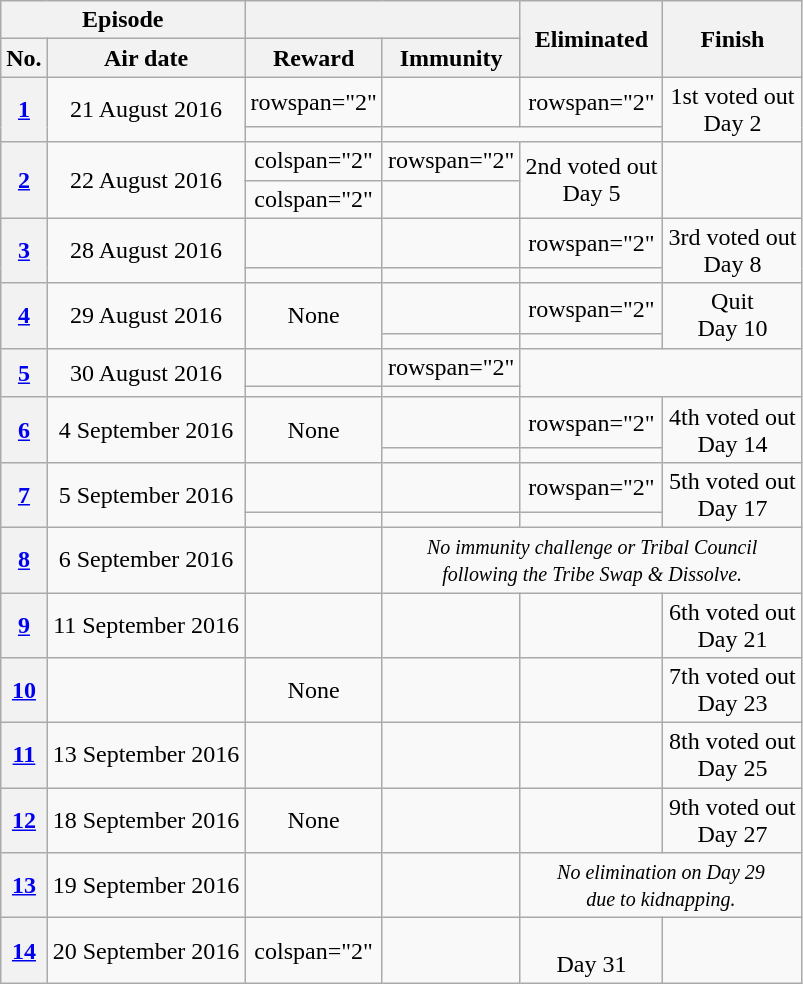<table class="wikitable nowrap" style="text-align:center; font-size:100%">
<tr>
<th colspan="2"><strong>Episode</strong></th>
<th colspan="2"><strong></strong></th>
<th rowspan="2"><strong>Eliminated</strong></th>
<th rowspan="2"><strong>Finish</strong></th>
</tr>
<tr>
<th><strong>No.</strong></th>
<th><strong>Air date</strong></th>
<th><strong>Reward</strong></th>
<th><strong>Immunity</strong></th>
</tr>
<tr>
<th scope="row" align="left" rowspan="2"><a href='#'>1</a></th>
<td rowspan="2">21 August 2016</td>
<td>rowspan="2" </td>
<td></td>
<td>rowspan="2" </td>
<td rowspan="2">1st voted out<br>Day 2</td>
</tr>
<tr>
<td></td>
</tr>
<tr>
<th rowspan="2"><a href='#'>2</a></th>
<td rowspan="2">22 August 2016</td>
<td>colspan="2" </td>
<td>rowspan="2" </td>
<td rowspan="2">2nd voted out<br>Day 5</td>
</tr>
<tr>
<td>colspan="2" </td>
</tr>
<tr>
<th rowspan="2"><a href='#'>3</a></th>
<td rowspan="2">28 August 2016</td>
<td></td>
<td></td>
<td>rowspan="2" </td>
<td rowspan="2">3rd voted out<br>Day 8</td>
</tr>
<tr>
<td></td>
<td></td>
</tr>
<tr>
<th rowspan="2"><a href='#'>4</a></th>
<td rowspan="2">29 August 2016</td>
<td rowspan="2">None</td>
<td></td>
<td>rowspan="2" </td>
<td rowspan="2">Quit<br>Day 10</td>
</tr>
<tr>
<td></td>
</tr>
<tr>
<th rowspan="2"><a href='#'>5</a></th>
<td rowspan="2">30 August 2016</td>
<td></td>
<td>rowspan="2" </td>
<td rowspan="2" colspan="2"><small><em><br></em></small></td>
</tr>
<tr>
<td></td>
</tr>
<tr>
<th rowspan="2"><a href='#'>6</a></th>
<td rowspan="2">4 September 2016</td>
<td rowspan="2">None</td>
<td></td>
<td>rowspan="2" </td>
<td rowspan="2">4th voted out<br>Day 14</td>
</tr>
<tr>
<td></td>
</tr>
<tr>
<th rowspan="2"><a href='#'>7</a></th>
<td rowspan="2">5 September 2016</td>
<td></td>
<td></td>
<td>rowspan="2" </td>
<td rowspan="2">5th voted out<br>Day 17</td>
</tr>
<tr>
<td></td>
<td></td>
</tr>
<tr>
<th><a href='#'>8</a></th>
<td>6 September 2016</td>
<td></td>
<td colspan="3"><small><em>No immunity challenge or Tribal Council <br>following the Tribe Swap & Dissolve.</em></small></td>
</tr>
<tr>
<th><a href='#'>9</a></th>
<td>11 September 2016</td>
<td></td>
<td></td>
<td></td>
<td>6th voted out<br>Day 21</td>
</tr>
<tr>
<th><a href='#'>10</a></th>
<td></td>
<td>None</td>
<td></td>
<td></td>
<td>7th voted out<br>Day 23</td>
</tr>
<tr>
<th><a href='#'>11</a></th>
<td>13 September 2016</td>
<td></td>
<td></td>
<td></td>
<td>8th voted out<br>Day 25</td>
</tr>
<tr>
<th><a href='#'>12</a></th>
<td>18 September 2016</td>
<td>None</td>
<td></td>
<td></td>
<td>9th voted out<br>Day 27</td>
</tr>
<tr>
<th><a href='#'>13</a></th>
<td>19 September 2016</td>
<td></td>
<td></td>
<td colspan="2"><small><em>No elimination on Day 29<br>due to kidnapping.</em></small></td>
</tr>
<tr>
<th><a href='#'>14</a></th>
<td>20 September 2016</td>
<td>colspan="2" </td>
<td></td>
<td><br>Day 31</td>
</tr>
</table>
